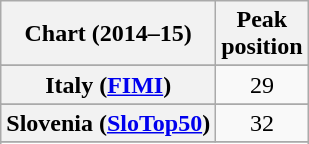<table class="wikitable plainrowheaders sortable" style="text-align:center">
<tr>
<th scope="col">Chart (2014–15)</th>
<th scope="col">Peak<br>position</th>
</tr>
<tr>
</tr>
<tr>
</tr>
<tr>
</tr>
<tr>
</tr>
<tr>
</tr>
<tr>
</tr>
<tr>
</tr>
<tr>
</tr>
<tr>
</tr>
<tr>
</tr>
<tr>
</tr>
<tr>
</tr>
<tr>
<th scope="row">Italy (<a href='#'>FIMI</a>)</th>
<td align=center>29</td>
</tr>
<tr>
</tr>
<tr>
</tr>
<tr>
</tr>
<tr>
</tr>
<tr>
<th scope="row">Slovenia (<a href='#'>SloTop50</a>)</th>
<td align=center>32</td>
</tr>
<tr>
</tr>
<tr>
</tr>
<tr>
</tr>
<tr>
</tr>
<tr>
</tr>
<tr>
</tr>
<tr>
</tr>
<tr>
</tr>
<tr>
</tr>
</table>
